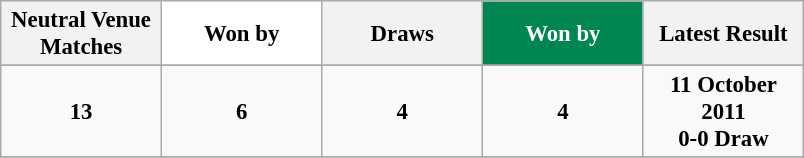<table class="wikitable" style="text-align:center;font-size:95%">
<tr>
<th width="100">Neutral Venue Matches</th>
<th style="width:100px; background:#FFFFFF; color:#000000">Won by </th>
<th width="100">Draws</th>
<th style="width:100px; background:#008751; color:#FFFFFF">Won by </th>
<th width="100">Latest Result</th>
</tr>
<tr>
</tr>
<tr>
<td><strong>13</strong></td>
<td><strong>6</strong></td>
<td><strong>4</strong></td>
<td><strong>4</strong></td>
<td><strong>11 October 2011<br>0-0 Draw</strong></td>
</tr>
<tr>
</tr>
</table>
